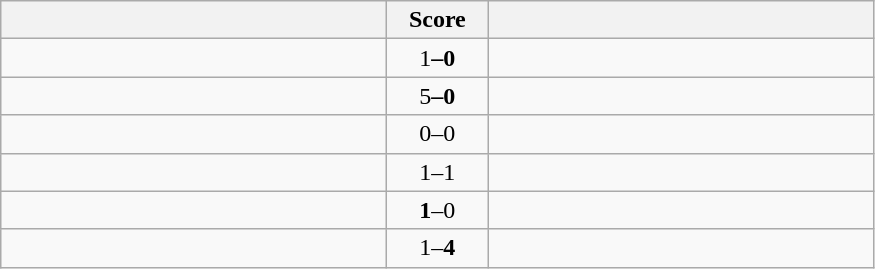<table class="wikitable" style="text-align: center;">
<tr>
<th width=250></th>
<th width=60>Score</th>
<th width=250></th>
</tr>
<tr>
<td align=left><strong></td>
<td></strong>1<strong>–0</td>
<td align=left></td>
</tr>
<tr>
<td align=left></strong><strong></td>
<td></strong>5<strong>–0</td>
<td align=left></td>
</tr>
<tr>
<td align=left></td>
<td>0–0</td>
<td align=left></td>
</tr>
<tr>
<td align=left></td>
<td>1–1</td>
<td align=left></td>
</tr>
<tr>
<td align=left></strong></td>
<td><strong>1</strong>–0</td>
<td align=left></td>
</tr>
<tr>
<td align=left></td>
<td>1–<strong>4</strong></td>
<td align=left><strong></strong></td>
</tr>
</table>
